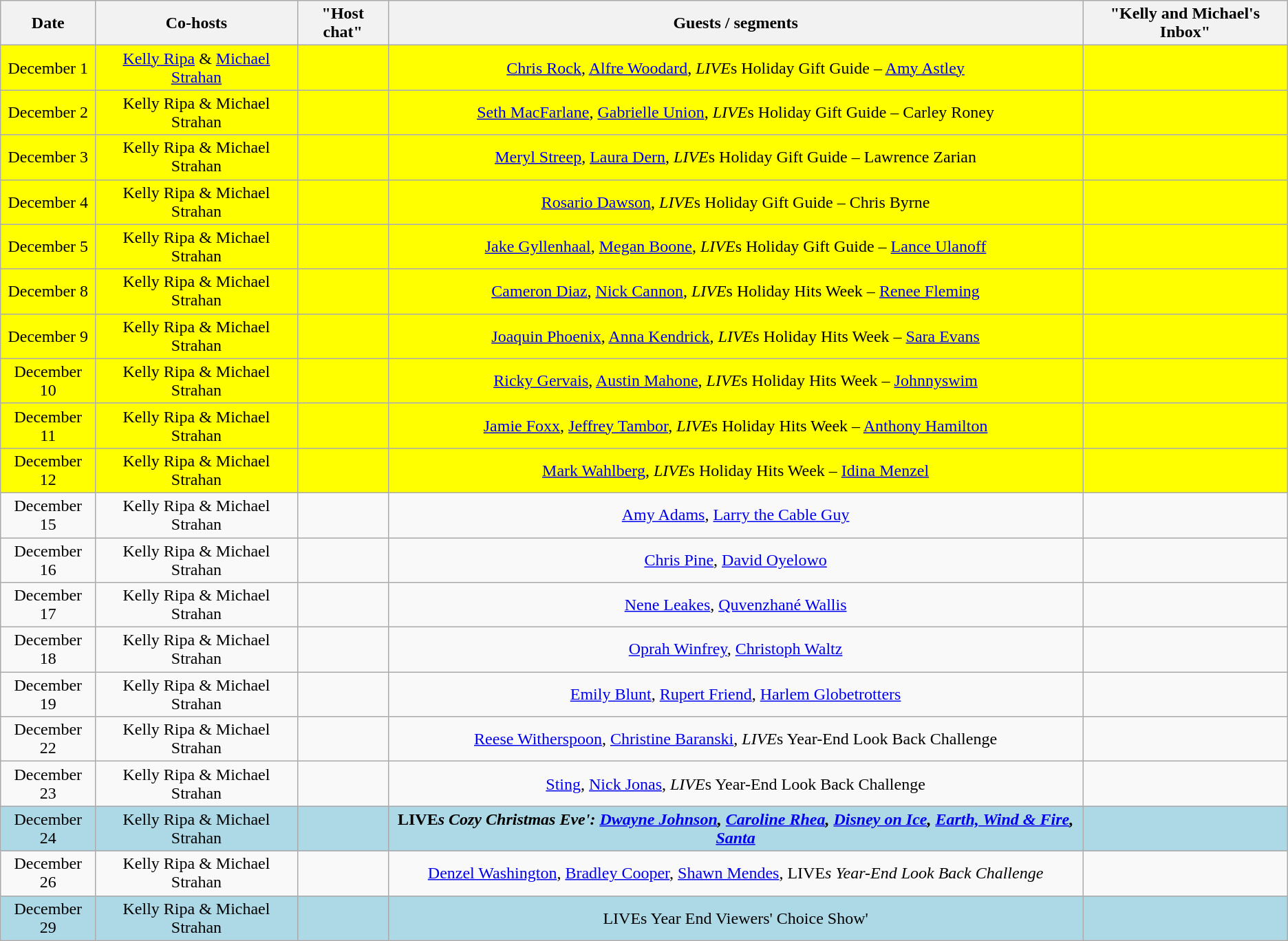<table class="wikitable sortable" style="text-align:center;">
<tr>
<th>Date</th>
<th>Co-hosts</th>
<th>"Host chat"</th>
<th>Guests / segments</th>
<th>"Kelly and Michael's Inbox"</th>
</tr>
<tr style="background:yellow;">
<td>December 1</td>
<td><a href='#'>Kelly Ripa</a> & <a href='#'>Michael Strahan</a></td>
<td></td>
<td><a href='#'>Chris Rock</a>, <a href='#'>Alfre Woodard</a>, <em>LIVE</em>s Holiday Gift Guide – <a href='#'>Amy Astley</a></td>
<td></td>
</tr>
<tr style="background:yellow;">
<td>December 2</td>
<td>Kelly Ripa & Michael Strahan</td>
<td></td>
<td><a href='#'>Seth MacFarlane</a>, <a href='#'>Gabrielle Union</a>, <em>LIVE</em>s Holiday Gift Guide – Carley Roney</td>
<td></td>
</tr>
<tr style="background:yellow;">
<td>December 3</td>
<td>Kelly Ripa & Michael Strahan</td>
<td></td>
<td><a href='#'>Meryl Streep</a>, <a href='#'>Laura Dern</a>, <em>LIVE</em>s Holiday Gift Guide – Lawrence Zarian</td>
<td></td>
</tr>
<tr style="background:yellow;">
<td>December 4</td>
<td>Kelly Ripa & Michael Strahan</td>
<td></td>
<td><a href='#'>Rosario Dawson</a>, <em>LIVE</em>s Holiday Gift Guide – Chris Byrne</td>
<td></td>
</tr>
<tr style="background:yellow;">
<td>December 5</td>
<td>Kelly Ripa & Michael Strahan</td>
<td></td>
<td><a href='#'>Jake Gyllenhaal</a>, <a href='#'>Megan Boone</a>, <em>LIVE</em>s Holiday Gift Guide – <a href='#'>Lance Ulanoff</a></td>
<td></td>
</tr>
<tr style="background:yellow;">
<td>December 8</td>
<td>Kelly Ripa & Michael Strahan</td>
<td></td>
<td><a href='#'>Cameron Diaz</a>, <a href='#'>Nick Cannon</a>, <em>LIVE</em>s Holiday Hits Week – <a href='#'>Renee Fleming</a></td>
<td></td>
</tr>
<tr style="background:yellow;">
<td>December 9</td>
<td>Kelly Ripa & Michael Strahan</td>
<td></td>
<td><a href='#'>Joaquin Phoenix</a>, <a href='#'>Anna Kendrick</a>, <em>LIVE</em>s Holiday Hits Week – <a href='#'>Sara Evans</a></td>
<td></td>
</tr>
<tr style="background:yellow;">
<td>December 10</td>
<td>Kelly Ripa & Michael Strahan</td>
<td></td>
<td><a href='#'>Ricky Gervais</a>, <a href='#'>Austin Mahone</a>, <em>LIVE</em>s Holiday Hits Week – <a href='#'>Johnnyswim</a></td>
<td></td>
</tr>
<tr style="background:yellow;">
<td>December 11</td>
<td>Kelly Ripa & Michael Strahan</td>
<td></td>
<td><a href='#'>Jamie Foxx</a>, <a href='#'>Jeffrey Tambor</a>, <em>LIVE</em>s Holiday Hits Week – <a href='#'>Anthony Hamilton</a></td>
<td></td>
</tr>
<tr style="background:yellow;">
<td>December 12</td>
<td>Kelly Ripa & Michael Strahan</td>
<td></td>
<td><a href='#'>Mark Wahlberg</a>, <em>LIVE</em>s Holiday Hits Week – <a href='#'>Idina Menzel</a></td>
<td></td>
</tr>
<tr>
<td>December 15</td>
<td>Kelly Ripa & Michael Strahan</td>
<td></td>
<td><a href='#'>Amy Adams</a>, <a href='#'>Larry the Cable Guy</a></td>
<td></td>
</tr>
<tr>
<td>December 16</td>
<td>Kelly Ripa & Michael Strahan</td>
<td></td>
<td><a href='#'>Chris Pine</a>, <a href='#'>David Oyelowo</a></td>
<td></td>
</tr>
<tr>
<td>December 17</td>
<td>Kelly Ripa & Michael Strahan</td>
<td></td>
<td><a href='#'>Nene Leakes</a>, <a href='#'>Quvenzhané Wallis</a></td>
<td></td>
</tr>
<tr>
<td>December 18</td>
<td>Kelly Ripa & Michael Strahan</td>
<td></td>
<td><a href='#'>Oprah Winfrey</a>, <a href='#'>Christoph Waltz</a></td>
<td></td>
</tr>
<tr>
<td>December 19</td>
<td>Kelly Ripa & Michael Strahan</td>
<td></td>
<td><a href='#'>Emily Blunt</a>, <a href='#'>Rupert Friend</a>, <a href='#'>Harlem Globetrotters</a></td>
<td></td>
</tr>
<tr>
<td>December 22</td>
<td>Kelly Ripa & Michael Strahan</td>
<td></td>
<td><a href='#'>Reese Witherspoon</a>, <a href='#'>Christine Baranski</a>, <em>LIVE</em>s Year-End Look Back Challenge</td>
<td></td>
</tr>
<tr>
<td>December 23</td>
<td>Kelly Ripa & Michael Strahan</td>
<td></td>
<td><a href='#'>Sting</a>, <a href='#'>Nick Jonas</a>, <em>LIVE</em>s Year-End Look Back Challenge</td>
<td></td>
</tr>
<tr style="background:lightblue;">
<td>December 24</td>
<td>Kelly Ripa & Michael Strahan</td>
<td></td>
<td><strong>LIVE<em>s Cozy Christmas Eve': <a href='#'>Dwayne Johnson</a>, <a href='#'>Caroline Rhea</a>, <a href='#'>Disney on Ice</a>, <a href='#'>Earth, Wind & Fire</a>, <a href='#'>Santa</a></td>
<td></td>
</tr>
<tr>
<td>December 26</td>
<td>Kelly Ripa & Michael Strahan</td>
<td></td>
<td><a href='#'>Denzel Washington</a>, <a href='#'>Bradley Cooper</a>, <a href='#'>Shawn Mendes</a>, </em>LIVE<em>s Year-End Look Back Challenge</td>
<td></td>
</tr>
<tr style="background:lightblue;">
<td>December 29</td>
<td>Kelly Ripa & Michael Strahan</td>
<td></td>
<td></strong>LIVE</em>s Year End Viewers' Choice Show'</td>
<td></td>
</tr>
</table>
